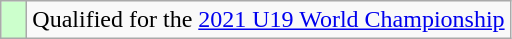<table class="wikitable" style="text-align:left">
<tr>
<td width=10px bgcolor=#ccffcc></td>
<td>Qualified for the <a href='#'>2021 U19 World Championship</a></td>
</tr>
</table>
